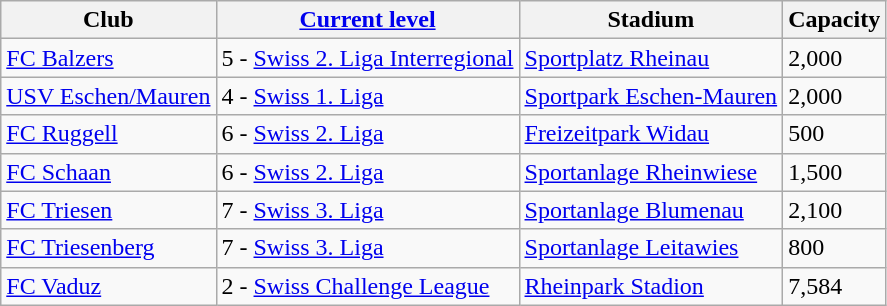<table class="wikitable sortable">
<tr>
<th>Club</th>
<th><a href='#'>Current level</a></th>
<th>Stadium</th>
<th>Capacity</th>
</tr>
<tr>
<td style="text-align:left;"><a href='#'>FC Balzers</a></td>
<td>5 - <a href='#'>Swiss 2. Liga Interregional</a></td>
<td><a href='#'>Sportplatz Rheinau</a></td>
<td>2,000</td>
</tr>
<tr>
<td style="text-align:left;"><a href='#'>USV Eschen/Mauren</a></td>
<td>4 - <a href='#'>Swiss 1. Liga</a></td>
<td><a href='#'>Sportpark Eschen-Mauren</a></td>
<td>2,000</td>
</tr>
<tr>
<td style="text-align:left;"><a href='#'>FC Ruggell</a></td>
<td>6 - <a href='#'>Swiss 2. Liga</a></td>
<td><a href='#'>Freizeitpark Widau</a></td>
<td>500</td>
</tr>
<tr>
<td style="text-align:left;"><a href='#'>FC Schaan</a></td>
<td>6 - <a href='#'>Swiss 2. Liga</a></td>
<td><a href='#'>Sportanlage Rheinwiese</a></td>
<td>1,500</td>
</tr>
<tr>
<td style="text-align:left;"><a href='#'>FC Triesen</a></td>
<td>7 - <a href='#'>Swiss 3. Liga</a></td>
<td><a href='#'>Sportanlage Blumenau</a></td>
<td>2,100</td>
</tr>
<tr>
<td style="text-align:left;"><a href='#'>FC Triesenberg</a></td>
<td>7 - <a href='#'>Swiss 3. Liga</a></td>
<td><a href='#'>Sportanlage Leitawies</a></td>
<td>800</td>
</tr>
<tr>
<td style="text-align:left;"><a href='#'>FC Vaduz</a></td>
<td>2 - <a href='#'>Swiss Challenge League</a></td>
<td><a href='#'>Rheinpark Stadion</a></td>
<td>7,584</td>
</tr>
</table>
